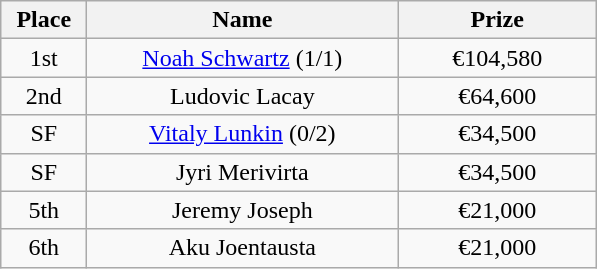<table class="wikitable">
<tr>
<th width="50">Place</th>
<th width="200">Name</th>
<th width="125">Prize</th>
</tr>
<tr>
<td align="center">1st</td>
<td align="center"><a href='#'>Noah Schwartz</a> (1/1)</td>
<td align="center">€104,580</td>
</tr>
<tr>
<td align="center">2nd</td>
<td align="center">Ludovic Lacay</td>
<td align="center">€64,600</td>
</tr>
<tr>
<td align="center">SF</td>
<td align="center"><a href='#'>Vitaly Lunkin</a> (0/2)</td>
<td align="center">€34,500</td>
</tr>
<tr>
<td align="center">SF</td>
<td align="center">Jyri Merivirta</td>
<td align="center">€34,500</td>
</tr>
<tr>
<td align="center">5th</td>
<td align="center">Jeremy Joseph</td>
<td align="center">€21,000</td>
</tr>
<tr>
<td align="center">6th</td>
<td align="center">Aku Joentausta</td>
<td align="center">€21,000</td>
</tr>
</table>
